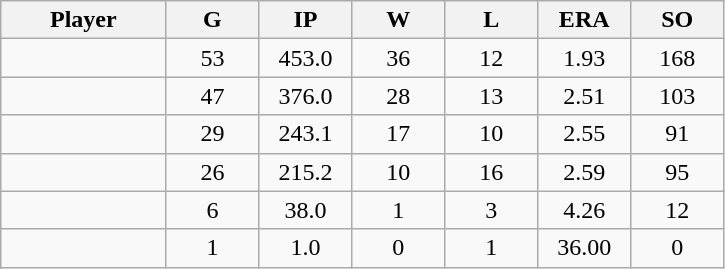<table class="wikitable sortable">
<tr>
<th bgcolor="#DDDDFF" width="16%">Player</th>
<th bgcolor="#DDDDFF" width="9%">G</th>
<th bgcolor="#DDDDFF" width="9%">IP</th>
<th bgcolor="#DDDDFF" width="9%">W</th>
<th bgcolor="#DDDDFF" width="9%">L</th>
<th bgcolor="#DDDDFF" width="9%">ERA</th>
<th bgcolor="#DDDDFF" width="9%">SO</th>
</tr>
<tr align="center">
<td></td>
<td>53</td>
<td>453.0</td>
<td>36</td>
<td>12</td>
<td>1.93</td>
<td>168</td>
</tr>
<tr align="center">
<td></td>
<td>47</td>
<td>376.0</td>
<td>28</td>
<td>13</td>
<td>2.51</td>
<td>103</td>
</tr>
<tr align="center">
<td></td>
<td>29</td>
<td>243.1</td>
<td>17</td>
<td>10</td>
<td>2.55</td>
<td>91</td>
</tr>
<tr align="center">
<td></td>
<td>26</td>
<td>215.2</td>
<td>10</td>
<td>16</td>
<td>2.59</td>
<td>95</td>
</tr>
<tr align="center">
<td></td>
<td>6</td>
<td>38.0</td>
<td>1</td>
<td>3</td>
<td>4.26</td>
<td>12</td>
</tr>
<tr align="center">
<td></td>
<td>1</td>
<td>1.0</td>
<td>0</td>
<td>1</td>
<td>36.00</td>
<td>0</td>
</tr>
</table>
